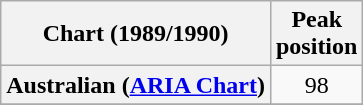<table class="wikitable sortable plainrowheaders" style="text-align:center">
<tr>
<th scope="col">Chart (1989/1990)</th>
<th scope="col">Peak<br>position</th>
</tr>
<tr>
<th scope="row">Australian (<a href='#'>ARIA Chart</a>)</th>
<td>98</td>
</tr>
<tr>
</tr>
</table>
